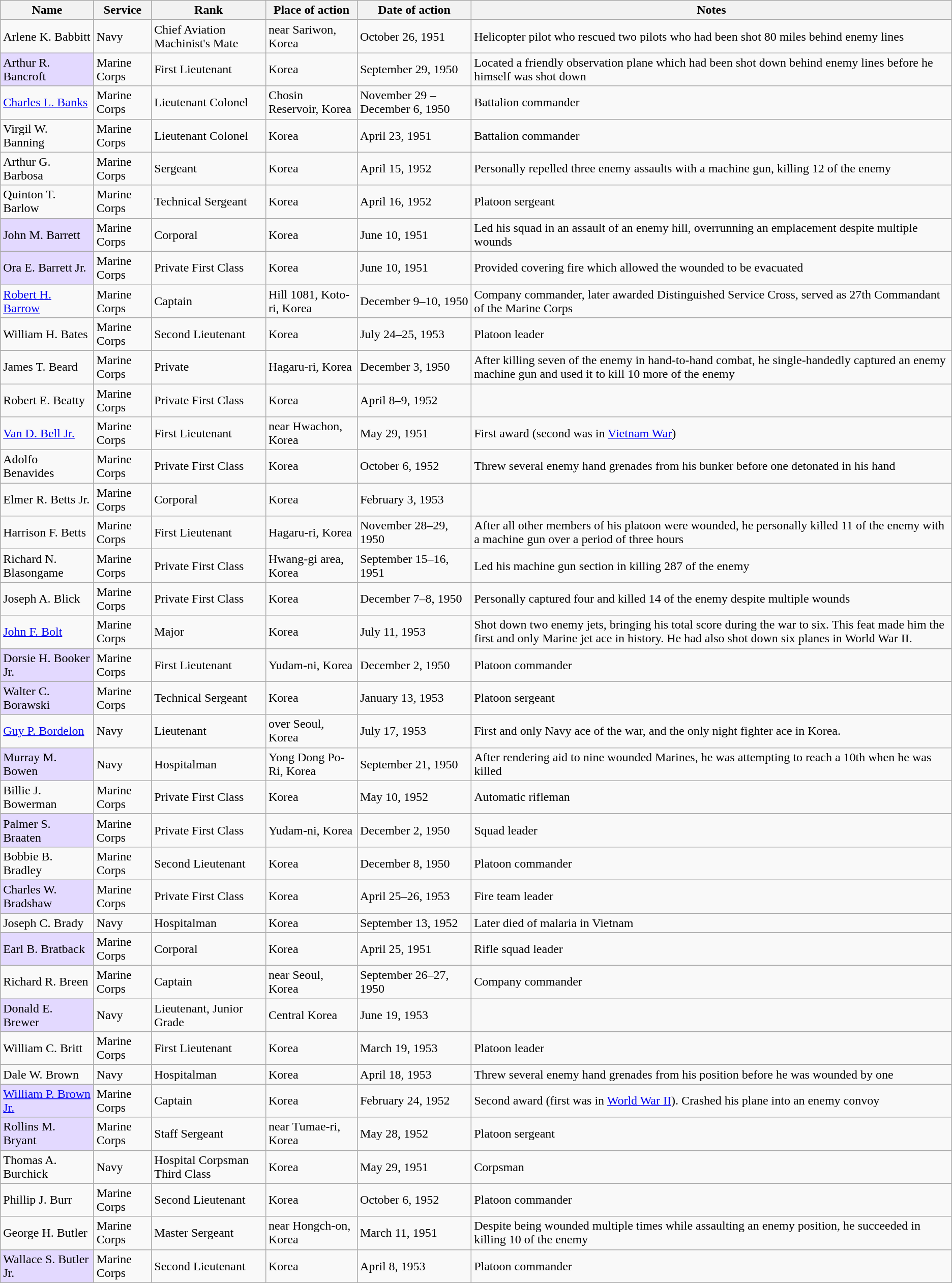<table class="wikitable sortable">
<tr>
<th>Name</th>
<th>Service</th>
<th>Rank</th>
<th>Place of action</th>
<th>Date of action</th>
<th>Notes</th>
</tr>
<tr>
<td>Arlene K. Babbitt</td>
<td>Navy</td>
<td>Chief Aviation Machinist's Mate</td>
<td>near Sariwon, Korea</td>
<td>October 26, 1951</td>
<td>Helicopter pilot who rescued two pilots who had been shot 80 miles behind enemy lines</td>
</tr>
<tr>
<td style="background:#e3d9ff;">Arthur R. Bancroft</td>
<td>Marine Corps</td>
<td>First Lieutenant</td>
<td>Korea</td>
<td>September 29, 1950</td>
<td>Located a friendly observation plane which had been shot down behind enemy lines before he himself was shot down</td>
</tr>
<tr>
<td><a href='#'>Charles L. Banks</a></td>
<td>Marine Corps</td>
<td>Lieutenant Colonel</td>
<td>Chosin Reservoir, Korea</td>
<td>November 29 – December 6, 1950</td>
<td>Battalion commander</td>
</tr>
<tr>
<td>Virgil W. Banning</td>
<td>Marine Corps</td>
<td>Lieutenant Colonel</td>
<td>Korea</td>
<td>April 23, 1951</td>
<td>Battalion commander</td>
</tr>
<tr>
<td>Arthur G. Barbosa</td>
<td>Marine Corps</td>
<td>Sergeant</td>
<td>Korea</td>
<td>April 15, 1952</td>
<td>Personally repelled three enemy assaults with a machine gun, killing 12 of the enemy</td>
</tr>
<tr>
<td>Quinton T. Barlow</td>
<td>Marine Corps</td>
<td>Technical Sergeant</td>
<td>Korea</td>
<td>April 16, 1952</td>
<td>Platoon sergeant</td>
</tr>
<tr>
<td style="background:#e3d9ff;">John M. Barrett</td>
<td>Marine Corps</td>
<td>Corporal</td>
<td>Korea</td>
<td>June 10, 1951</td>
<td>Led his squad in an assault of an enemy hill, overrunning an emplacement despite multiple wounds</td>
</tr>
<tr>
<td style="background:#e3d9ff;">Ora E. Barrett Jr.</td>
<td>Marine Corps</td>
<td>Private First Class</td>
<td>Korea</td>
<td>June 10, 1951</td>
<td>Provided covering fire which allowed the wounded to be evacuated</td>
</tr>
<tr>
<td><a href='#'>Robert H. Barrow</a></td>
<td>Marine Corps</td>
<td>Captain</td>
<td>Hill 1081, Koto-ri, Korea</td>
<td>December 9–10, 1950</td>
<td>Company commander, later awarded Distinguished Service Cross, served as 27th Commandant of the Marine Corps</td>
</tr>
<tr>
<td>William H. Bates</td>
<td>Marine Corps</td>
<td>Second Lieutenant</td>
<td>Korea</td>
<td>July 24–25, 1953</td>
<td>Platoon leader</td>
</tr>
<tr>
<td>James T. Beard</td>
<td>Marine Corps</td>
<td>Private</td>
<td>Hagaru-ri, Korea</td>
<td>December 3, 1950</td>
<td>After killing seven of the enemy in hand-to-hand combat, he single-handedly captured an enemy machine gun and used it to kill 10 more of the enemy</td>
</tr>
<tr>
<td>Robert E. Beatty</td>
<td>Marine Corps</td>
<td>Private First Class</td>
<td>Korea</td>
<td>April 8–9, 1952</td>
<td></td>
</tr>
<tr>
<td><a href='#'>Van D. Bell Jr.</a></td>
<td>Marine Corps</td>
<td>First Lieutenant</td>
<td>near Hwachon, Korea</td>
<td>May 29, 1951</td>
<td>First award (second was in <a href='#'>Vietnam War</a>)</td>
</tr>
<tr>
<td>Adolfo Benavides</td>
<td>Marine Corps</td>
<td>Private First Class</td>
<td>Korea</td>
<td>October 6, 1952</td>
<td>Threw several enemy hand grenades from his bunker before one detonated in his hand</td>
</tr>
<tr>
<td>Elmer R. Betts Jr.</td>
<td>Marine Corps</td>
<td>Corporal</td>
<td>Korea</td>
<td>February 3, 1953</td>
<td></td>
</tr>
<tr>
<td>Harrison F. Betts</td>
<td>Marine Corps</td>
<td>First Lieutenant</td>
<td>Hagaru-ri, Korea</td>
<td>November 28–29, 1950</td>
<td>After all other members of his platoon were wounded, he personally killed 11 of the enemy with a machine gun over a period of three hours</td>
</tr>
<tr>
<td>Richard N. Blasongame</td>
<td>Marine Corps</td>
<td>Private First Class</td>
<td>Hwang-gi area, Korea</td>
<td>September 15–16, 1951</td>
<td>Led his machine gun section in killing 287 of the enemy</td>
</tr>
<tr>
<td>Joseph A. Blick</td>
<td>Marine Corps</td>
<td>Private First Class</td>
<td>Korea</td>
<td>December 7–8, 1950</td>
<td>Personally captured four and killed 14 of the enemy despite multiple wounds</td>
</tr>
<tr>
<td><a href='#'>John F. Bolt</a></td>
<td>Marine Corps</td>
<td>Major</td>
<td>Korea</td>
<td>July 11, 1953</td>
<td>Shot down two enemy jets, bringing his total score during the war to six. This feat made him the first and only Marine jet ace in history. He had also shot down six planes in World War II.</td>
</tr>
<tr>
<td style="background:#e3d9ff;">Dorsie H. Booker Jr.</td>
<td>Marine Corps</td>
<td>First Lieutenant</td>
<td>Yudam-ni, Korea</td>
<td>December 2, 1950</td>
<td>Platoon commander</td>
</tr>
<tr>
<td style="background:#e3d9ff;">Walter C. Borawski</td>
<td>Marine Corps</td>
<td>Technical Sergeant</td>
<td>Korea</td>
<td>January 13, 1953</td>
<td>Platoon sergeant</td>
</tr>
<tr>
<td><a href='#'>Guy P. Bordelon</a></td>
<td>Navy</td>
<td>Lieutenant</td>
<td>over Seoul, Korea</td>
<td>July 17, 1953</td>
<td>First and only Navy ace of the war, and the only night fighter ace in Korea.</td>
</tr>
<tr>
<td style="background:#e3d9ff;">Murray M. Bowen</td>
<td>Navy</td>
<td>Hospitalman</td>
<td>Yong Dong Po-Ri, Korea</td>
<td>September 21, 1950</td>
<td>After rendering aid to nine wounded Marines, he was attempting to reach a 10th when he was killed</td>
</tr>
<tr>
<td>Billie J. Bowerman</td>
<td>Marine Corps</td>
<td>Private First Class</td>
<td>Korea</td>
<td>May 10, 1952</td>
<td>Automatic rifleman</td>
</tr>
<tr>
<td style="background:#e3d9ff;">Palmer S. Braaten</td>
<td>Marine Corps</td>
<td>Private First Class</td>
<td>Yudam-ni, Korea</td>
<td>December 2, 1950</td>
<td>Squad leader</td>
</tr>
<tr>
<td>Bobbie B. Bradley</td>
<td>Marine Corps</td>
<td>Second Lieutenant</td>
<td>Korea</td>
<td>December 8, 1950</td>
<td>Platoon commander</td>
</tr>
<tr>
<td style="background:#e3d9ff;">Charles W. Bradshaw</td>
<td>Marine Corps</td>
<td>Private First Class</td>
<td>Korea</td>
<td>April 25–26, 1953</td>
<td>Fire team leader</td>
</tr>
<tr>
<td>Joseph C. Brady</td>
<td>Navy</td>
<td>Hospitalman</td>
<td>Korea</td>
<td>September 13, 1952</td>
<td>Later died of malaria in Vietnam</td>
</tr>
<tr>
<td style="background:#e3d9ff;">Earl B. Bratback</td>
<td>Marine Corps</td>
<td>Corporal</td>
<td>Korea</td>
<td>April 25, 1951</td>
<td>Rifle squad leader</td>
</tr>
<tr>
<td>Richard R. Breen</td>
<td>Marine Corps</td>
<td>Captain</td>
<td>near Seoul, Korea</td>
<td>September 26–27, 1950</td>
<td>Company commander</td>
</tr>
<tr>
<td style="background:#e3d9ff;">Donald E. Brewer</td>
<td>Navy</td>
<td>Lieutenant, Junior Grade</td>
<td>Central Korea</td>
<td>June 19, 1953</td>
<td></td>
</tr>
<tr>
<td>William C. Britt</td>
<td>Marine Corps</td>
<td>First Lieutenant</td>
<td>Korea</td>
<td>March 19, 1953</td>
<td>Platoon leader</td>
</tr>
<tr>
<td>Dale W. Brown</td>
<td>Navy</td>
<td>Hospitalman</td>
<td>Korea</td>
<td>April 18, 1953</td>
<td>Threw several enemy hand grenades from his position before he was wounded by one</td>
</tr>
<tr>
<td style="background:#e3d9ff;"><a href='#'>William P. Brown Jr.</a></td>
<td>Marine Corps</td>
<td>Captain</td>
<td>Korea</td>
<td>February 24, 1952</td>
<td>Second award (first was in <a href='#'>World War II</a>). Crashed his plane into an enemy convoy</td>
</tr>
<tr>
<td style="background:#e3d9ff;">Rollins M. Bryant</td>
<td>Marine Corps</td>
<td>Staff Sergeant</td>
<td>near Tumae-ri, Korea</td>
<td>May 28, 1952</td>
<td>Platoon sergeant</td>
</tr>
<tr>
<td>Thomas A. Burchick</td>
<td>Navy</td>
<td>Hospital Corpsman Third Class</td>
<td>Korea</td>
<td>May 29, 1951</td>
<td>Corpsman</td>
</tr>
<tr>
<td>Phillip J. Burr</td>
<td>Marine Corps</td>
<td>Second Lieutenant</td>
<td>Korea</td>
<td>October 6, 1952</td>
<td>Platoon commander</td>
</tr>
<tr>
<td>George H. Butler</td>
<td>Marine Corps</td>
<td>Master Sergeant</td>
<td>near Hongch-on, Korea</td>
<td>March 11, 1951</td>
<td>Despite being wounded multiple times while assaulting an enemy position, he succeeded in killing 10 of the enemy</td>
</tr>
<tr>
<td style="background:#e3d9ff;">Wallace S. Butler Jr.</td>
<td>Marine Corps</td>
<td>Second Lieutenant</td>
<td>Korea</td>
<td>April 8, 1953</td>
<td>Platoon commander</td>
</tr>
</table>
